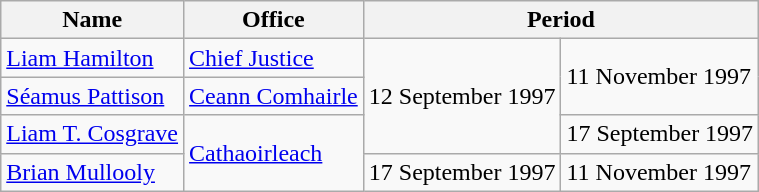<table class="wikitable">
<tr>
<th>Name</th>
<th>Office</th>
<th colspan=2>Period</th>
</tr>
<tr>
<td><a href='#'>Liam Hamilton</a></td>
<td><a href='#'>Chief Justice</a></td>
<td rowspan=3>12 September 1997</td>
<td rowspan=2>11 November 1997</td>
</tr>
<tr>
<td><a href='#'>Séamus Pattison</a></td>
<td><a href='#'>Ceann Comhairle</a></td>
</tr>
<tr>
<td><a href='#'>Liam T. Cosgrave</a></td>
<td rowspan=2><a href='#'>Cathaoirleach</a></td>
<td>17 September 1997</td>
</tr>
<tr>
<td><a href='#'>Brian Mullooly</a></td>
<td>17 September 1997</td>
<td>11 November 1997</td>
</tr>
</table>
